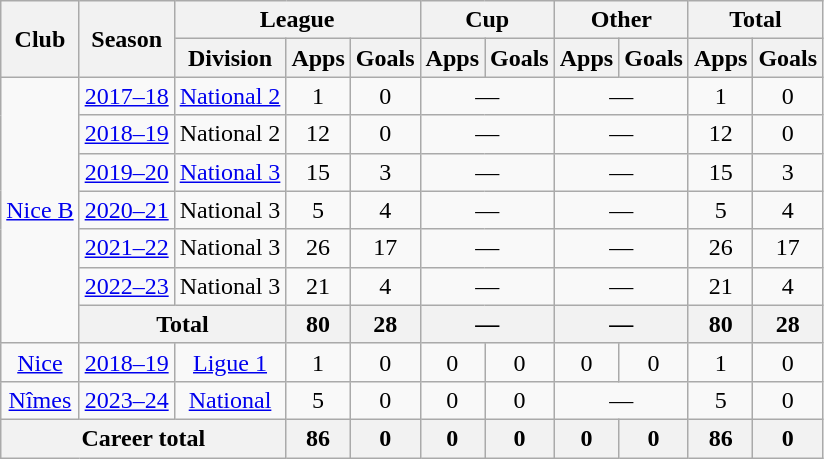<table class="wikitable" style="text-align:center">
<tr>
<th rowspan="2">Club</th>
<th rowspan="2">Season</th>
<th colspan="3">League</th>
<th colspan="2">Cup</th>
<th colspan="2">Other</th>
<th colspan="2">Total</th>
</tr>
<tr>
<th>Division</th>
<th>Apps</th>
<th>Goals</th>
<th>Apps</th>
<th>Goals</th>
<th>Apps</th>
<th>Goals</th>
<th>Apps</th>
<th>Goals</th>
</tr>
<tr>
<td rowspan="7"><a href='#'>Nice B</a></td>
<td><a href='#'>2017–18</a></td>
<td><a href='#'>National 2</a></td>
<td>1</td>
<td>0</td>
<td colspan="2">—</td>
<td colspan="2">—</td>
<td>1</td>
<td>0</td>
</tr>
<tr>
<td><a href='#'>2018–19</a></td>
<td>National 2</td>
<td>12</td>
<td>0</td>
<td colspan="2">—</td>
<td colspan="2">—</td>
<td>12</td>
<td>0</td>
</tr>
<tr>
<td><a href='#'>2019–20</a></td>
<td><a href='#'>National 3</a></td>
<td>15</td>
<td>3</td>
<td colspan="2">—</td>
<td colspan="2">—</td>
<td>15</td>
<td>3</td>
</tr>
<tr>
<td><a href='#'>2020–21</a></td>
<td>National 3</td>
<td>5</td>
<td>4</td>
<td colspan="2">—</td>
<td colspan="2">—</td>
<td>5</td>
<td>4</td>
</tr>
<tr>
<td><a href='#'>2021–22</a></td>
<td>National 3</td>
<td>26</td>
<td>17</td>
<td colspan="2">—</td>
<td colspan="2">—</td>
<td>26</td>
<td>17</td>
</tr>
<tr>
<td><a href='#'>2022–23</a></td>
<td>National 3</td>
<td>21</td>
<td>4</td>
<td colspan="2">—</td>
<td colspan="2">—</td>
<td>21</td>
<td>4</td>
</tr>
<tr>
<th colspan="2">Total</th>
<th>80</th>
<th>28</th>
<th colspan="2">—</th>
<th colspan="2">—</th>
<th>80</th>
<th>28</th>
</tr>
<tr>
<td><a href='#'>Nice</a></td>
<td><a href='#'>2018–19</a></td>
<td><a href='#'>Ligue 1</a></td>
<td>1</td>
<td>0</td>
<td>0</td>
<td>0</td>
<td>0</td>
<td>0</td>
<td>1</td>
<td>0</td>
</tr>
<tr>
<td><a href='#'>Nîmes</a></td>
<td><a href='#'>2023–24</a></td>
<td><a href='#'>National</a></td>
<td>5</td>
<td>0</td>
<td>0</td>
<td>0</td>
<td colspan="2">—</td>
<td>5</td>
<td>0</td>
</tr>
<tr>
<th colspan="3">Career total</th>
<th>86</th>
<th>0</th>
<th>0</th>
<th>0</th>
<th>0</th>
<th>0</th>
<th>86</th>
<th>0</th>
</tr>
</table>
